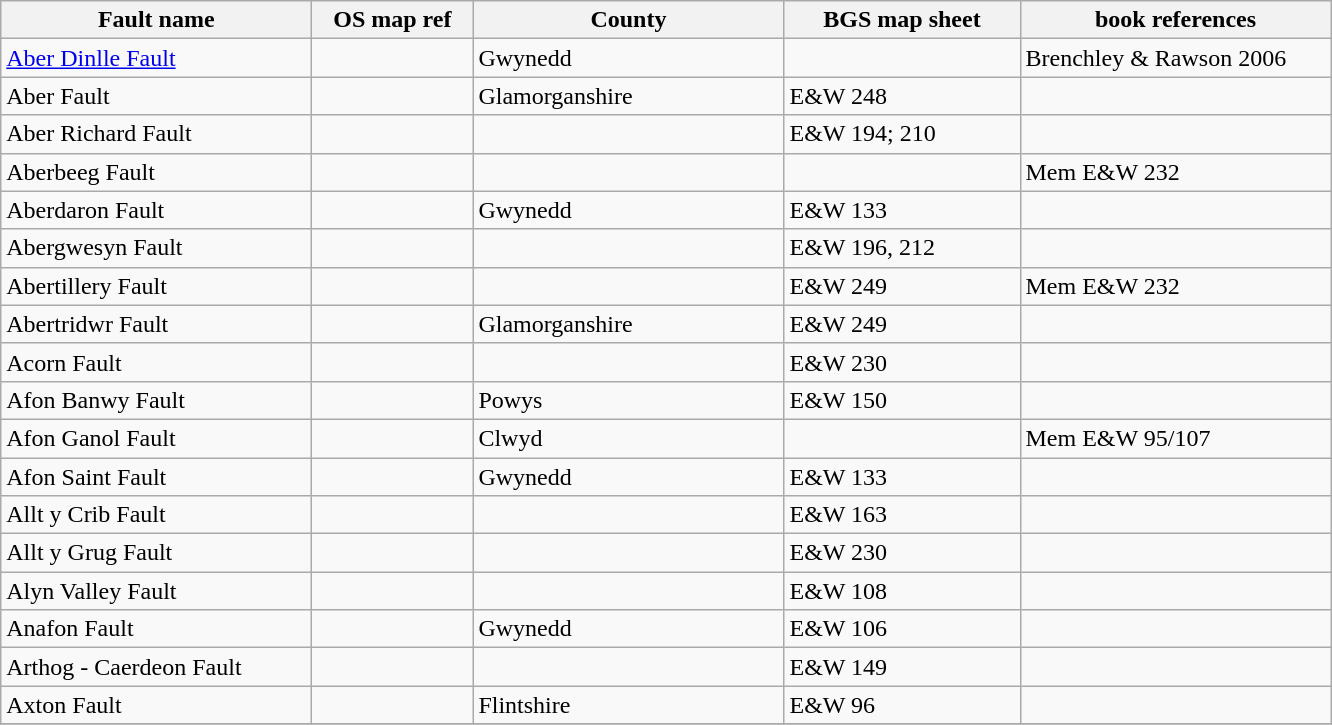<table class="wikitable">
<tr>
<th width="200pt">Fault name</th>
<th width="100pt">OS map ref</th>
<th width="200pt">County</th>
<th width="150pt">BGS map sheet</th>
<th width="200pt">book references</th>
</tr>
<tr>
<td><a href='#'>Aber Dinlle Fault</a></td>
<td></td>
<td>Gwynedd</td>
<td></td>
<td>Brenchley & Rawson 2006</td>
</tr>
<tr>
<td>Aber Fault</td>
<td></td>
<td>Glamorganshire</td>
<td>E&W 248</td>
<td></td>
</tr>
<tr>
<td>Aber Richard Fault</td>
<td></td>
<td></td>
<td>E&W 194; 210</td>
<td></td>
</tr>
<tr>
<td>Aberbeeg Fault</td>
<td></td>
<td></td>
<td></td>
<td>Mem E&W 232</td>
</tr>
<tr>
<td>Aberdaron Fault</td>
<td></td>
<td>Gwynedd</td>
<td>E&W 133</td>
<td></td>
</tr>
<tr>
<td>Abergwesyn Fault</td>
<td></td>
<td></td>
<td>E&W 196, 212</td>
<td></td>
</tr>
<tr>
<td>Abertillery Fault</td>
<td></td>
<td></td>
<td>E&W 249</td>
<td>Mem E&W 232</td>
</tr>
<tr>
<td>Abertridwr Fault</td>
<td></td>
<td>Glamorganshire</td>
<td>E&W 249</td>
<td></td>
</tr>
<tr>
<td>Acorn Fault</td>
<td></td>
<td></td>
<td>E&W 230</td>
<td></td>
</tr>
<tr>
<td>Afon Banwy Fault</td>
<td></td>
<td>Powys</td>
<td>E&W 150</td>
<td></td>
</tr>
<tr>
<td>Afon Ganol Fault</td>
<td></td>
<td>Clwyd</td>
<td></td>
<td>Mem E&W 95/107</td>
</tr>
<tr>
<td>Afon Saint Fault</td>
<td></td>
<td>Gwynedd</td>
<td>E&W 133</td>
<td></td>
</tr>
<tr>
<td>Allt y Crib Fault</td>
<td></td>
<td></td>
<td>E&W 163</td>
<td></td>
</tr>
<tr>
<td>Allt y Grug Fault</td>
<td></td>
<td></td>
<td>E&W 230</td>
<td></td>
</tr>
<tr>
<td>Alyn Valley Fault</td>
<td></td>
<td></td>
<td>E&W 108</td>
<td></td>
</tr>
<tr>
<td>Anafon Fault</td>
<td></td>
<td>Gwynedd</td>
<td>E&W 106</td>
<td></td>
</tr>
<tr>
<td>Arthog - Caerdeon Fault</td>
<td></td>
<td></td>
<td>E&W 149</td>
<td></td>
</tr>
<tr>
<td>Axton Fault</td>
<td></td>
<td>Flintshire</td>
<td>E&W 96</td>
<td></td>
</tr>
<tr>
</tr>
</table>
